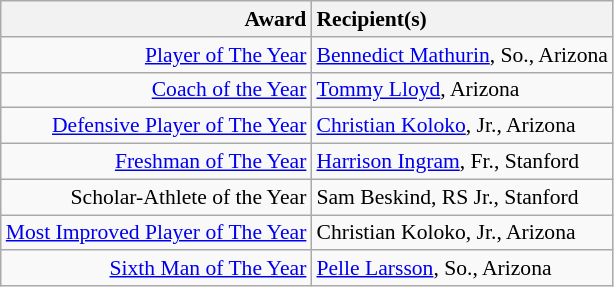<table class="wikitable" style="white-space:nowrap; font-size:90%;">
<tr>
<th style="text-align:right;">Award</th>
<th style="text-align:left;">Recipient(s)</th>
</tr>
<tr>
<td style="text-align:right;"><a href='#'>Player of The Year</a></td>
<td style="text-align:left;"><a href='#'>Bennedict Mathurin</a>, So., Arizona</td>
</tr>
<tr>
<td style="text-align:right;"><a href='#'>Coach of the Year</a></td>
<td style="text-align:left;"><a href='#'>Tommy Lloyd</a>, Arizona</td>
</tr>
<tr>
<td style="text-align:right;"><a href='#'>Defensive Player of The Year</a></td>
<td style="text-align:left;"><a href='#'>Christian Koloko</a>, Jr., Arizona</td>
</tr>
<tr>
<td style="text-align:right;"><a href='#'>Freshman of The Year</a></td>
<td style="text-align:left;"><a href='#'>Harrison Ingram</a>, Fr., Stanford</td>
</tr>
<tr>
<td style="text-align:right;">Scholar-Athlete of the Year</td>
<td style="text-align:left;">Sam Beskind, RS Jr., Stanford</td>
</tr>
<tr>
<td style="text-align:right;"><a href='#'>Most Improved Player of The Year</a></td>
<td style="text-align:left;">Christian Koloko, Jr., Arizona</td>
</tr>
<tr>
<td style="text-align:right;"><a href='#'>Sixth Man of The Year</a></td>
<td style="text-align:left;"><a href='#'>Pelle Larsson</a>, So., Arizona</td>
</tr>
</table>
